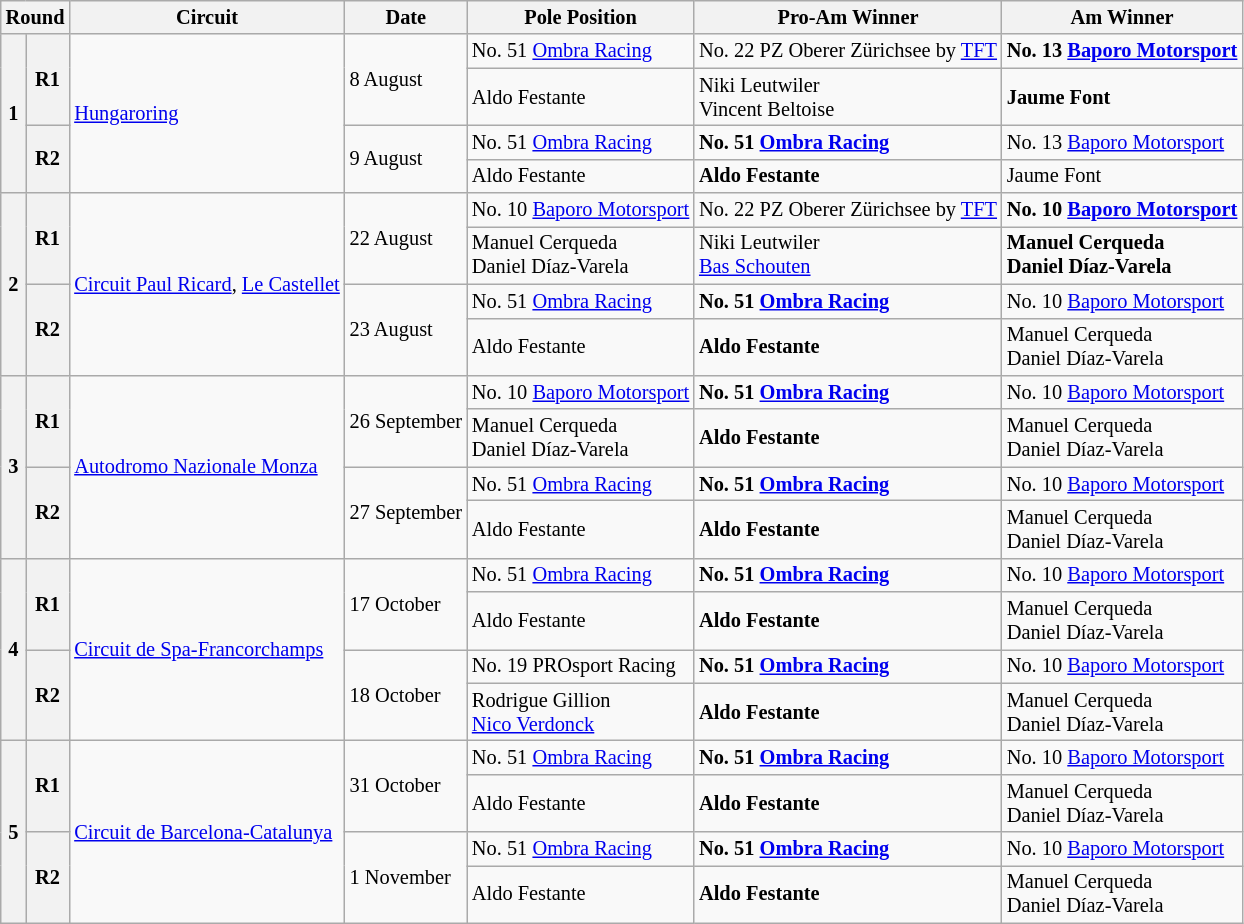<table class="wikitable" style="font-size: 85%;">
<tr>
<th colspan=2>Round</th>
<th>Circuit</th>
<th>Date</th>
<th>Pole Position</th>
<th>Pro-Am Winner</th>
<th>Am Winner</th>
</tr>
<tr>
<th rowspan="4">1</th>
<th rowspan="2">R1</th>
<td rowspan="4"> <a href='#'>Hungaroring</a></td>
<td rowspan="2">8 August</td>
<td> No. 51 <a href='#'>Ombra Racing</a></td>
<td> No. 22 PZ Oberer Zürichsee by <a href='#'>TFT</a></td>
<td><strong> No. 13 <a href='#'>Baporo Motorsport</a></strong></td>
</tr>
<tr>
<td> Aldo Festante</td>
<td> Niki Leutwiler<br> Vincent Beltoise</td>
<td><strong> Jaume Font</strong></td>
</tr>
<tr>
<th rowspan=2>R2</th>
<td rowspan=2>9 August</td>
<td> No. 51 <a href='#'>Ombra Racing</a></td>
<td><strong> No. 51 <a href='#'>Ombra Racing</a></strong></td>
<td> No. 13 <a href='#'>Baporo Motorsport</a></td>
</tr>
<tr>
<td> Aldo Festante</td>
<td><strong> Aldo Festante</strong></td>
<td> Jaume Font</td>
</tr>
<tr>
<th rowspan="4">2</th>
<th rowspan="2">R1</th>
<td rowspan="4"> <a href='#'>Circuit Paul Ricard</a>, <a href='#'>Le Castellet</a></td>
<td rowspan="2">22 August</td>
<td> No. 10 <a href='#'>Baporo Motorsport</a></td>
<td> No. 22 PZ Oberer Zürichsee by <a href='#'>TFT</a></td>
<td><strong> No. 10 <a href='#'>Baporo Motorsport</a></strong></td>
</tr>
<tr>
<td> Manuel Cerqueda<br> Daniel Díaz-Varela</td>
<td> Niki Leutwiler<br> <a href='#'>Bas Schouten</a></td>
<td><strong> Manuel Cerqueda<br> Daniel Díaz-Varela</strong></td>
</tr>
<tr>
<th rowspan="2">R2</th>
<td rowspan="2">23 August</td>
<td> No. 51 <a href='#'>Ombra Racing</a></td>
<td><strong> No. 51 <a href='#'>Ombra Racing</a></strong></td>
<td> No. 10 <a href='#'>Baporo Motorsport</a></td>
</tr>
<tr>
<td> Aldo Festante</td>
<td><strong> Aldo Festante</strong></td>
<td> Manuel Cerqueda<br> Daniel Díaz-Varela</td>
</tr>
<tr>
<th rowspan="4">3</th>
<th rowspan="2">R1</th>
<td rowspan="4"> <a href='#'>Autodromo Nazionale Monza</a></td>
<td rowspan="2">26 September</td>
<td> No. 10 <a href='#'>Baporo Motorsport</a></td>
<td><strong> No. 51 <a href='#'>Ombra Racing</a></strong></td>
<td> No. 10 <a href='#'>Baporo Motorsport</a></td>
</tr>
<tr>
<td> Manuel Cerqueda<br> Daniel Díaz-Varela</td>
<td><strong> Aldo Festante</strong></td>
<td> Manuel Cerqueda<br> Daniel Díaz-Varela</td>
</tr>
<tr>
<th rowspan=2>R2</th>
<td rowspan=2>27 September</td>
<td> No. 51 <a href='#'>Ombra Racing</a></td>
<td><strong> No. 51 <a href='#'>Ombra Racing</a></strong></td>
<td> No. 10 <a href='#'>Baporo Motorsport</a></td>
</tr>
<tr>
<td> Aldo Festante</td>
<td><strong> Aldo Festante</strong></td>
<td> Manuel Cerqueda<br> Daniel Díaz-Varela</td>
</tr>
<tr>
<th rowspan="4">4</th>
<th rowspan="2">R1</th>
<td rowspan="4"> <a href='#'>Circuit de Spa-Francorchamps</a></td>
<td rowspan="2">17 October</td>
<td> No. 51 <a href='#'>Ombra Racing</a></td>
<td><strong> No. 51 <a href='#'>Ombra Racing</a></strong></td>
<td> No. 10 <a href='#'>Baporo Motorsport</a></td>
</tr>
<tr>
<td> Aldo Festante</td>
<td><strong> Aldo Festante</strong></td>
<td> Manuel Cerqueda<br> Daniel Díaz-Varela</td>
</tr>
<tr>
<th rowspan="2">R2</th>
<td rowspan="2">18 October</td>
<td> No. 19 PROsport Racing</td>
<td><strong> No. 51 <a href='#'>Ombra Racing</a></strong></td>
<td> No. 10 <a href='#'>Baporo Motorsport</a></td>
</tr>
<tr>
<td> Rodrigue Gillion<br> <a href='#'>Nico Verdonck</a></td>
<td><strong> Aldo Festante</strong></td>
<td> Manuel Cerqueda<br> Daniel Díaz-Varela</td>
</tr>
<tr>
<th rowspan="4">5</th>
<th rowspan="2">R1</th>
<td rowspan="4"> <a href='#'>Circuit de Barcelona-Catalunya</a></td>
<td rowspan="2">31 October</td>
<td> No. 51 <a href='#'>Ombra Racing</a></td>
<td><strong> No. 51 <a href='#'>Ombra Racing</a></strong></td>
<td> No. 10 <a href='#'>Baporo Motorsport</a></td>
</tr>
<tr>
<td> Aldo Festante</td>
<td><strong> Aldo Festante</strong></td>
<td> Manuel Cerqueda<br> Daniel Díaz-Varela</td>
</tr>
<tr>
<th rowspan=2>R2</th>
<td rowspan=2>1 November</td>
<td> No. 51 <a href='#'>Ombra Racing</a></td>
<td><strong> No. 51 <a href='#'>Ombra Racing</a></strong></td>
<td> No. 10 <a href='#'>Baporo Motorsport</a></td>
</tr>
<tr>
<td> Aldo Festante</td>
<td><strong> Aldo Festante</strong></td>
<td> Manuel Cerqueda<br> Daniel Díaz-Varela</td>
</tr>
</table>
